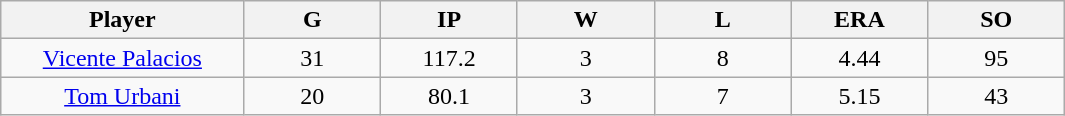<table class="wikitable sortable">
<tr>
<th bgcolor="#DDDDFF" width="16%">Player</th>
<th bgcolor="#DDDDFF" width="9%">G</th>
<th bgcolor="#DDDDFF" width="9%">IP</th>
<th bgcolor="#DDDDFF" width="9%">W</th>
<th bgcolor="#DDDDFF" width="9%">L</th>
<th bgcolor="#DDDDFF" width="9%">ERA</th>
<th bgcolor="#DDDDFF" width="9%">SO</th>
</tr>
<tr align="center">
<td><a href='#'>Vicente Palacios</a></td>
<td>31</td>
<td>117.2</td>
<td>3</td>
<td>8</td>
<td>4.44</td>
<td>95</td>
</tr>
<tr align=center>
<td><a href='#'>Tom Urbani</a></td>
<td>20</td>
<td>80.1</td>
<td>3</td>
<td>7</td>
<td>5.15</td>
<td>43</td>
</tr>
</table>
